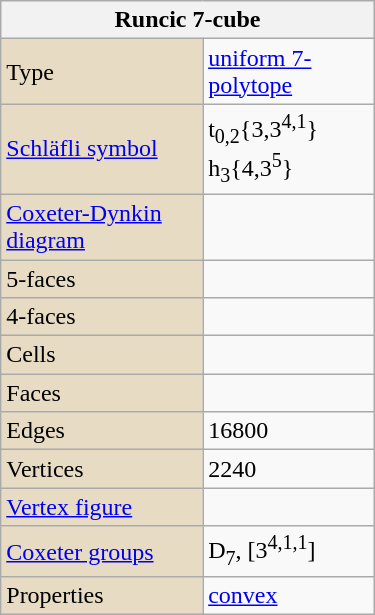<table class="wikitable" align="right" style="margin-left:10px" width="250">
<tr>
<th bgcolor=#e7dcc3 colspan=2>Runcic 7-cube</th>
</tr>
<tr>
<td bgcolor=#e7dcc3>Type</td>
<td><a href='#'>uniform 7-polytope</a></td>
</tr>
<tr>
<td bgcolor=#e7dcc3><a href='#'>Schläfli symbol</a></td>
<td>t<sub>0,2</sub>{3,3<sup>4,1</sup>}<br>h<sub>3</sub>{4,3<sup>5</sup>}</td>
</tr>
<tr>
<td bgcolor=#e7dcc3><a href='#'>Coxeter-Dynkin diagram</a></td>
<td><br></td>
</tr>
<tr>
<td bgcolor=#e7dcc3>5-faces</td>
<td></td>
</tr>
<tr>
<td bgcolor=#e7dcc3>4-faces</td>
<td></td>
</tr>
<tr>
<td bgcolor=#e7dcc3>Cells</td>
<td></td>
</tr>
<tr>
<td bgcolor=#e7dcc3>Faces</td>
<td></td>
</tr>
<tr>
<td bgcolor=#e7dcc3>Edges</td>
<td>16800</td>
</tr>
<tr>
<td bgcolor=#e7dcc3>Vertices</td>
<td>2240</td>
</tr>
<tr>
<td bgcolor=#e7dcc3><a href='#'>Vertex figure</a></td>
<td></td>
</tr>
<tr>
<td bgcolor=#e7dcc3><a href='#'>Coxeter groups</a></td>
<td>D<sub>7</sub>, [3<sup>4,1,1</sup>]</td>
</tr>
<tr>
<td bgcolor=#e7dcc3>Properties</td>
<td><a href='#'>convex</a></td>
</tr>
</table>
